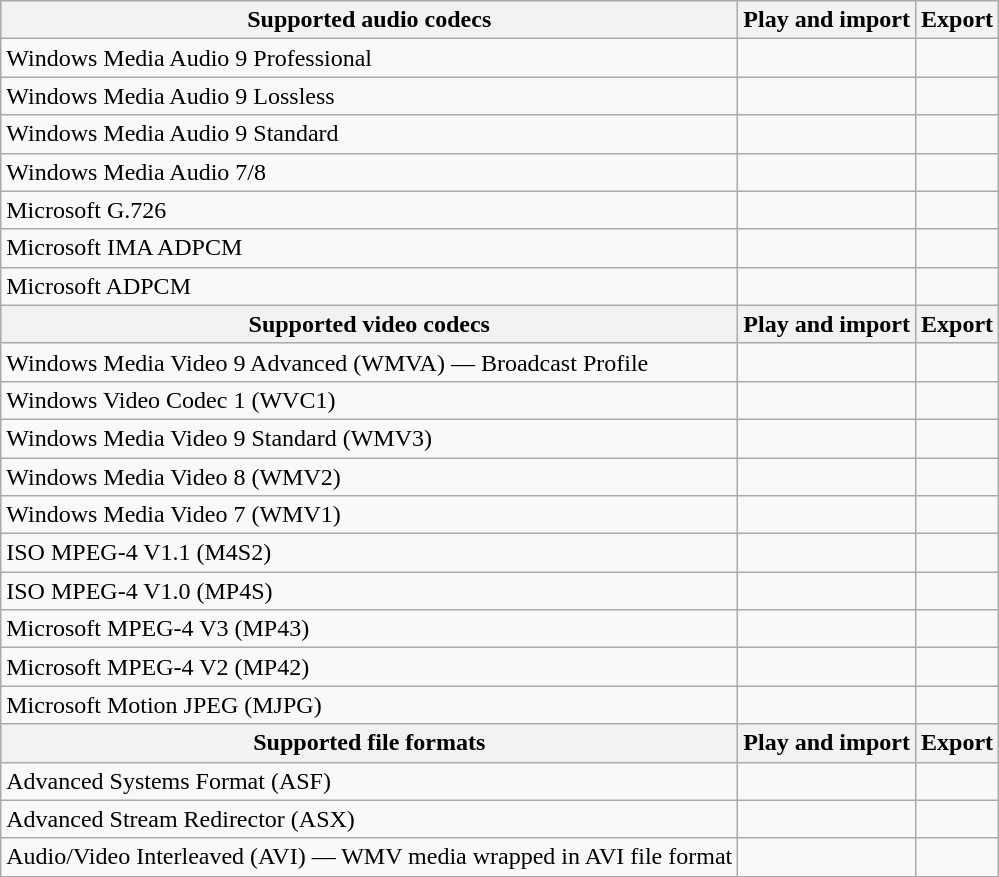<table class="wikitable">
<tr>
<th><strong>Supported audio codecs</strong></th>
<th><strong>Play and import</strong></th>
<th><strong>Export</strong></th>
</tr>
<tr>
<td>Windows Media Audio 9 Professional</td>
<td></td>
<td></td>
</tr>
<tr>
<td>Windows Media Audio 9 Lossless</td>
<td></td>
<td></td>
</tr>
<tr>
<td>Windows Media Audio 9 Standard</td>
<td></td>
<td></td>
</tr>
<tr>
<td>Windows Media Audio 7/8</td>
<td></td>
<td></td>
</tr>
<tr>
<td>Microsoft G.726</td>
<td></td>
<td></td>
</tr>
<tr>
<td>Microsoft IMA ADPCM</td>
<td></td>
<td></td>
</tr>
<tr>
<td>Microsoft ADPCM</td>
<td></td>
<td></td>
</tr>
<tr>
<th><strong>Supported video codecs</strong></th>
<th><strong>Play and import</strong></th>
<th><strong>Export</strong></th>
</tr>
<tr>
<td>Windows Media Video 9 Advanced (WMVA) — Broadcast Profile</td>
<td></td>
<td></td>
</tr>
<tr>
<td>Windows Video Codec 1 (WVC1)</td>
<td></td>
<td></td>
</tr>
<tr>
<td>Windows Media Video 9 Standard (WMV3)</td>
<td></td>
<td></td>
</tr>
<tr>
<td>Windows Media Video 8 (WMV2)</td>
<td></td>
<td></td>
</tr>
<tr>
<td>Windows Media Video 7 (WMV1)</td>
<td></td>
<td></td>
</tr>
<tr>
<td>ISO MPEG-4 V1.1 (M4S2)</td>
<td></td>
<td></td>
</tr>
<tr>
<td>ISO MPEG-4 V1.0 (MP4S)</td>
<td></td>
<td></td>
</tr>
<tr>
<td>Microsoft MPEG-4 V3 (MP43)</td>
<td></td>
<td></td>
</tr>
<tr>
<td>Microsoft MPEG-4 V2 (MP42)</td>
<td></td>
<td></td>
</tr>
<tr>
<td>Microsoft Motion JPEG (MJPG)</td>
<td></td>
<td></td>
</tr>
<tr>
<th><strong>Supported file formats</strong></th>
<th><strong>Play and import</strong></th>
<th><strong>Export</strong></th>
</tr>
<tr>
<td>Advanced Systems Format (ASF)</td>
<td></td>
<td></td>
</tr>
<tr>
<td>Advanced Stream Redirector (ASX)</td>
<td></td>
<td></td>
</tr>
<tr>
<td>Audio/Video Interleaved (AVI) — WMV media wrapped in AVI file format</td>
<td></td>
<td></td>
</tr>
<tr>
</tr>
</table>
